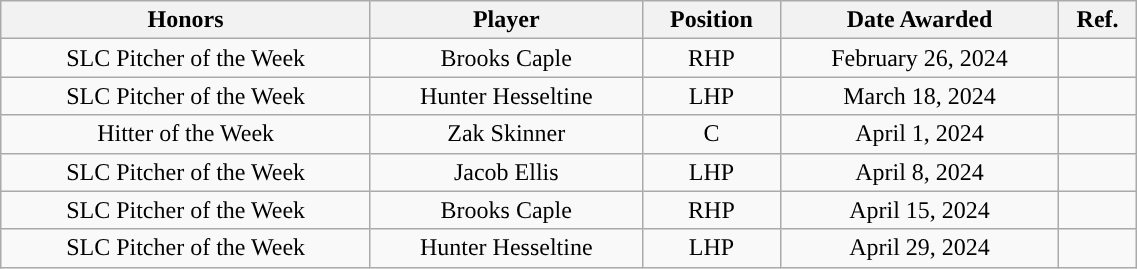<table class="wikitable" style="width: 60%;text-align: center;">
<tr>
<th>Honors</th>
<th>Player</th>
<th>Position</th>
<th>Date Awarded</th>
<th>Ref.</th>
</tr>
<tr align="center">
<td rowspan="1">SLC Pitcher of the Week</td>
<td>Brooks Caple</td>
<td>RHP</td>
<td>February 26, 2024</td>
<td></td>
</tr>
<tr align="center">
<td rowspan="1">SLC Pitcher of the Week</td>
<td>Hunter Hesseltine</td>
<td>LHP</td>
<td>March 18, 2024</td>
<td></td>
</tr>
<tr align="center">
<td rowspan="1">Hitter of the Week</td>
<td>Zak Skinner</td>
<td>C</td>
<td>April 1, 2024</td>
<td></td>
</tr>
<tr align="center">
<td rowspan="1">SLC Pitcher of the Week</td>
<td>Jacob Ellis</td>
<td>LHP</td>
<td>April 8, 2024</td>
<td></td>
</tr>
<tr align="center">
<td rowspan="1">SLC Pitcher of the Week</td>
<td>Brooks Caple</td>
<td>RHP</td>
<td>April 15, 2024</td>
<td></td>
</tr>
<tr align="center">
<td rowspan="1">SLC Pitcher of the Week</td>
<td>Hunter Hesseltine</td>
<td>LHP</td>
<td>April 29, 2024</td>
<td></td>
</tr>
</table>
